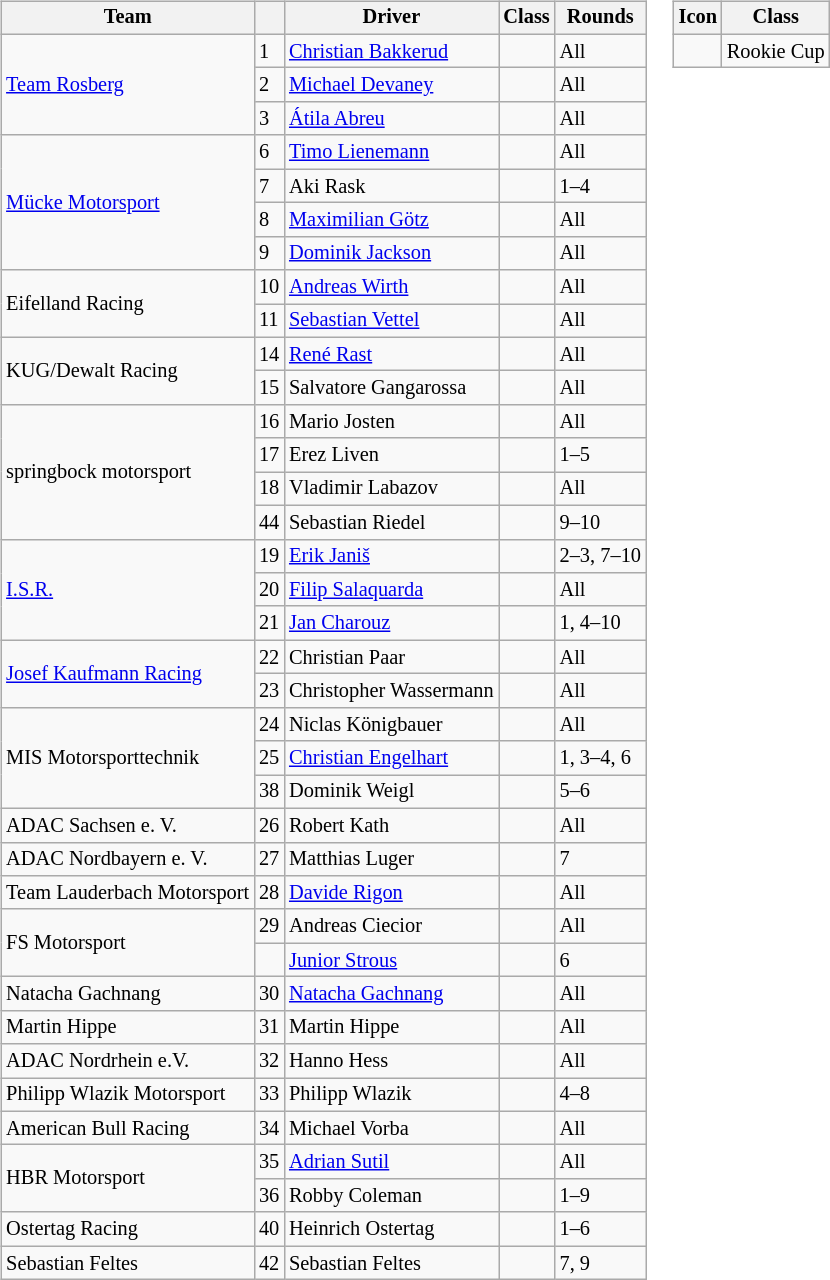<table>
<tr>
<td><br><table class="wikitable" style="font-size:85%">
<tr>
<th>Team</th>
<th></th>
<th>Driver</th>
<th>Class</th>
<th>Rounds</th>
</tr>
<tr>
<td rowspan=3> <a href='#'>Team Rosberg</a></td>
<td>1</td>
<td> <a href='#'>Christian Bakkerud</a></td>
<td></td>
<td>All</td>
</tr>
<tr>
<td>2</td>
<td> <a href='#'>Michael Devaney</a></td>
<td></td>
<td>All</td>
</tr>
<tr>
<td>3</td>
<td> <a href='#'>Átila Abreu</a></td>
<td align=center></td>
<td>All</td>
</tr>
<tr>
<td rowspan=4> <a href='#'>Mücke Motorsport</a></td>
<td>6</td>
<td> <a href='#'>Timo Lienemann</a></td>
<td></td>
<td>All</td>
</tr>
<tr>
<td>7</td>
<td> Aki Rask</td>
<td></td>
<td>1–4</td>
</tr>
<tr>
<td>8</td>
<td> <a href='#'>Maximilian Götz</a></td>
<td></td>
<td>All</td>
</tr>
<tr>
<td>9</td>
<td> <a href='#'>Dominik Jackson</a></td>
<td align=center></td>
<td>All</td>
</tr>
<tr>
<td rowspan=2> Eifelland Racing</td>
<td>10</td>
<td> <a href='#'>Andreas Wirth</a></td>
<td></td>
<td>All</td>
</tr>
<tr>
<td>11</td>
<td> <a href='#'>Sebastian Vettel</a></td>
<td align=center></td>
<td>All</td>
</tr>
<tr>
<td rowspan=2> KUG/Dewalt Racing</td>
<td>14</td>
<td> <a href='#'>René Rast</a></td>
<td align=center></td>
<td>All</td>
</tr>
<tr>
<td>15</td>
<td> Salvatore Gangarossa</td>
<td align=center></td>
<td>All</td>
</tr>
<tr>
<td rowspan=4> springbock motorsport</td>
<td>16</td>
<td> Mario Josten</td>
<td align=center></td>
<td>All</td>
</tr>
<tr>
<td>17</td>
<td> Erez Liven</td>
<td align=center></td>
<td>1–5</td>
</tr>
<tr>
<td>18</td>
<td> Vladimir Labazov</td>
<td></td>
<td>All</td>
</tr>
<tr>
<td>44</td>
<td> Sebastian Riedel</td>
<td></td>
<td>9–10</td>
</tr>
<tr>
<td rowspan=3> <a href='#'>I.S.R.</a></td>
<td>19</td>
<td> <a href='#'>Erik Janiš</a></td>
<td align=center></td>
<td>2–3, 7–10</td>
</tr>
<tr>
<td>20</td>
<td> <a href='#'>Filip Salaquarda</a></td>
<td align=center></td>
<td>All</td>
</tr>
<tr>
<td>21</td>
<td> <a href='#'>Jan Charouz</a></td>
<td></td>
<td>1, 4–10</td>
</tr>
<tr>
<td rowspan=2> <a href='#'>Josef Kaufmann Racing</a></td>
<td>22</td>
<td> Christian Paar</td>
<td align=center></td>
<td>All</td>
</tr>
<tr>
<td>23</td>
<td> Christopher Wassermann</td>
<td align=center></td>
<td>All</td>
</tr>
<tr>
<td rowspan=3> MIS Motorsporttechnik</td>
<td>24</td>
<td> Niclas Königbauer</td>
<td></td>
<td>All</td>
</tr>
<tr>
<td>25</td>
<td> <a href='#'>Christian Engelhart</a></td>
<td></td>
<td>1, 3–4, 6</td>
</tr>
<tr>
<td>38</td>
<td> Dominik Weigl</td>
<td></td>
<td>5–6</td>
</tr>
<tr>
<td> ADAC Sachsen e. V.</td>
<td>26</td>
<td> Robert Kath</td>
<td></td>
<td>All</td>
</tr>
<tr>
<td> ADAC Nordbayern e. V.</td>
<td>27</td>
<td> Matthias Luger</td>
<td></td>
<td>7</td>
</tr>
<tr>
<td> Team Lauderbach Motorsport</td>
<td>28</td>
<td> <a href='#'>Davide Rigon</a></td>
<td align=center></td>
<td>All</td>
</tr>
<tr>
<td rowspan=2> FS Motorsport</td>
<td>29</td>
<td> Andreas Ciecior</td>
<td align=center></td>
<td>All</td>
</tr>
<tr>
<td></td>
<td> <a href='#'>Junior Strous</a></td>
<td></td>
<td>6</td>
</tr>
<tr>
<td> Natacha Gachnang</td>
<td>30</td>
<td> <a href='#'>Natacha Gachnang</a></td>
<td align=center></td>
<td>All</td>
</tr>
<tr>
<td> Martin Hippe</td>
<td>31</td>
<td> Martin Hippe</td>
<td></td>
<td>All</td>
</tr>
<tr>
<td> ADAC Nordrhein e.V.</td>
<td>32</td>
<td> Hanno Hess</td>
<td></td>
<td>All</td>
</tr>
<tr>
<td> Philipp Wlazik Motorsport</td>
<td>33</td>
<td> Philipp Wlazik</td>
<td></td>
<td>4–8</td>
</tr>
<tr>
<td> American Bull Racing</td>
<td>34</td>
<td> Michael Vorba</td>
<td align=center></td>
<td>All</td>
</tr>
<tr>
<td rowspan=2> HBR Motorsport</td>
<td>35</td>
<td> <a href='#'>Adrian Sutil</a></td>
<td></td>
<td>All</td>
</tr>
<tr>
<td>36</td>
<td> Robby Coleman</td>
<td></td>
<td>1–9</td>
</tr>
<tr>
<td> Ostertag Racing</td>
<td>40</td>
<td> Heinrich Ostertag</td>
<td align=center></td>
<td>1–6</td>
</tr>
<tr>
<td> Sebastian Feltes</td>
<td>42</td>
<td> Sebastian Feltes</td>
<td></td>
<td>7, 9</td>
</tr>
</table>
</td>
<td valign="top"><br><table class="wikitable" style="font-size: 85%;">
<tr>
<th>Icon</th>
<th>Class</th>
</tr>
<tr>
<td align=center></td>
<td>Rookie Cup</td>
</tr>
</table>
</td>
</tr>
</table>
